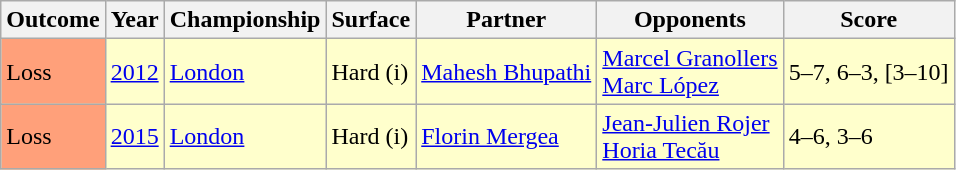<table class="sortable wikitable">
<tr>
<th>Outcome</th>
<th>Year</th>
<th>Championship</th>
<th>Surface</th>
<th>Partner</th>
<th>Opponents</th>
<th class="unsortable">Score</th>
</tr>
<tr bgcolor=#ffffcc>
<td bgcolor=FFA07A>Loss</td>
<td><a href='#'>2012</a></td>
<td><a href='#'>London</a></td>
<td>Hard (i)</td>
<td> <a href='#'>Mahesh Bhupathi</a></td>
<td> <a href='#'>Marcel Granollers</a> <br>  <a href='#'>Marc López</a></td>
<td>5–7, 6–3, [3–10]</td>
</tr>
<tr bgcolor=#ffffcc>
<td bgcolor=FFA07A>Loss</td>
<td><a href='#'>2015</a></td>
<td><a href='#'>London</a></td>
<td>Hard (i)</td>
<td> <a href='#'>Florin Mergea</a></td>
<td> <a href='#'>Jean-Julien Rojer</a> <br>  <a href='#'>Horia Tecău</a></td>
<td>4–6, 3–6</td>
</tr>
</table>
